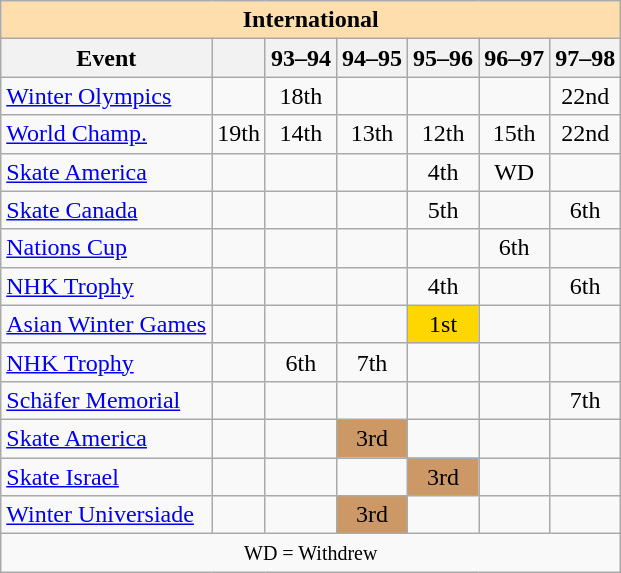<table class="wikitable" style="text-align:center">
<tr>
<th style="background-color: #ffdead; " colspan=7 align=center>International</th>
</tr>
<tr>
<th>Event</th>
<th></th>
<th>93–94</th>
<th>94–95</th>
<th>95–96</th>
<th>96–97</th>
<th>97–98</th>
</tr>
<tr>
<td align=left><a href='#'>Winter Olympics</a></td>
<td></td>
<td>18th</td>
<td></td>
<td></td>
<td></td>
<td>22nd</td>
</tr>
<tr>
<td align=left><a href='#'>World Champ.</a></td>
<td>19th</td>
<td>14th</td>
<td>13th</td>
<td>12th</td>
<td>15th</td>
<td>22nd</td>
</tr>
<tr>
<td align=left> <a href='#'>Skate America</a></td>
<td></td>
<td></td>
<td></td>
<td>4th</td>
<td>WD</td>
<td></td>
</tr>
<tr>
<td align=left> <a href='#'>Skate Canada</a></td>
<td></td>
<td></td>
<td></td>
<td>5th</td>
<td></td>
<td>6th</td>
</tr>
<tr>
<td align=left> <a href='#'>Nations Cup</a></td>
<td></td>
<td></td>
<td></td>
<td></td>
<td>6th</td>
<td></td>
</tr>
<tr>
<td align=left> <a href='#'>NHK Trophy</a></td>
<td></td>
<td></td>
<td></td>
<td>4th</td>
<td></td>
<td>6th</td>
</tr>
<tr>
<td align=left><a href='#'>Asian Winter Games</a></td>
<td></td>
<td></td>
<td></td>
<td bgcolor=gold>1st</td>
<td></td>
<td></td>
</tr>
<tr>
<td align=left><a href='#'>NHK Trophy</a></td>
<td></td>
<td>6th</td>
<td>7th</td>
<td></td>
<td></td>
<td></td>
</tr>
<tr>
<td align=left><a href='#'>Schäfer Memorial</a></td>
<td></td>
<td></td>
<td></td>
<td></td>
<td></td>
<td>7th</td>
</tr>
<tr>
<td align=left><a href='#'>Skate America</a></td>
<td></td>
<td></td>
<td bgcolor=cc9966>3rd</td>
<td></td>
<td></td>
<td></td>
</tr>
<tr>
<td align=left><a href='#'>Skate Israel</a></td>
<td></td>
<td></td>
<td></td>
<td bgcolor=cc9966>3rd</td>
<td></td>
<td></td>
</tr>
<tr>
<td align=left><a href='#'>Winter Universiade</a></td>
<td></td>
<td></td>
<td bgcolor=cc9966>3rd</td>
<td></td>
<td></td>
<td></td>
</tr>
<tr>
<td colspan=7 align=center><small>  WD = Withdrew </small></td>
</tr>
</table>
